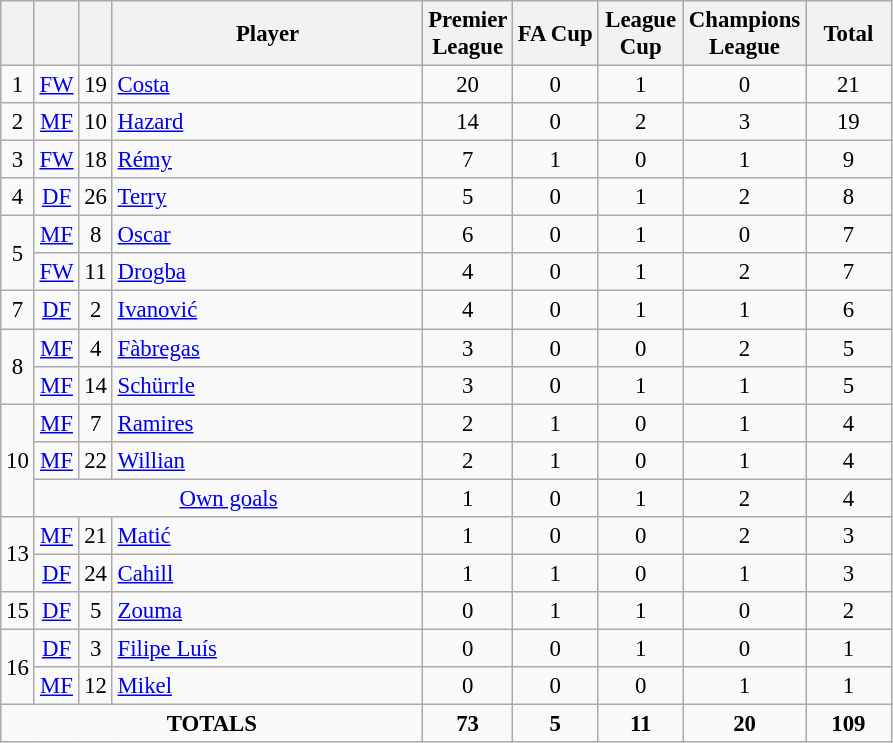<table class="wikitable sortable" style="font-size: 95%; text-align: center">
<tr>
<th width=10></th>
<th width=10></th>
<th width=10></th>
<th width=200>Player</th>
<th width=50>Premier League</th>
<th width=50>FA Cup</th>
<th width=50>League Cup</th>
<th width=50>Champions League</th>
<th width=50>Total</th>
</tr>
<tr>
<td>1</td>
<td><a href='#'>FW</a></td>
<td>19</td>
<td align=left> <a href='#'>Costa</a></td>
<td>20</td>
<td>0</td>
<td>1</td>
<td>0</td>
<td>21</td>
</tr>
<tr>
<td>2</td>
<td><a href='#'>MF</a></td>
<td>10</td>
<td align=left> <a href='#'>Hazard</a></td>
<td>14</td>
<td>0</td>
<td>2</td>
<td>3</td>
<td>19</td>
</tr>
<tr>
<td>3</td>
<td><a href='#'>FW</a></td>
<td>18</td>
<td align=left> <a href='#'>Rémy</a></td>
<td>7</td>
<td>1</td>
<td>0</td>
<td>1</td>
<td>9</td>
</tr>
<tr>
<td>4</td>
<td><a href='#'>DF</a></td>
<td>26</td>
<td align=left> <a href='#'>Terry</a></td>
<td>5</td>
<td>0</td>
<td>1</td>
<td>2</td>
<td>8</td>
</tr>
<tr>
<td rowspan="2">5</td>
<td><a href='#'>MF</a></td>
<td>8</td>
<td align=left> <a href='#'>Oscar</a></td>
<td>6</td>
<td>0</td>
<td>1</td>
<td>0</td>
<td>7</td>
</tr>
<tr>
<td><a href='#'>FW</a></td>
<td>11</td>
<td align=left> <a href='#'>Drogba</a></td>
<td>4</td>
<td>0</td>
<td>1</td>
<td>2</td>
<td>7</td>
</tr>
<tr>
<td>7</td>
<td><a href='#'>DF</a></td>
<td>2</td>
<td align=left> <a href='#'>Ivanović</a></td>
<td>4</td>
<td>0</td>
<td>1</td>
<td>1</td>
<td>6</td>
</tr>
<tr>
<td rowspan="2">8</td>
<td><a href='#'>MF</a></td>
<td>4</td>
<td align=left> <a href='#'>Fàbregas</a></td>
<td>3</td>
<td>0</td>
<td>0</td>
<td>2</td>
<td>5</td>
</tr>
<tr>
<td><a href='#'>MF</a></td>
<td>14</td>
<td align=left> <a href='#'>Schürrle</a></td>
<td>3</td>
<td>0</td>
<td>1</td>
<td>1</td>
<td>5</td>
</tr>
<tr>
<td rowspan="3">10</td>
<td><a href='#'>MF</a></td>
<td>7</td>
<td align=left> <a href='#'>Ramires</a></td>
<td>2</td>
<td>1</td>
<td>0</td>
<td>1</td>
<td>4</td>
</tr>
<tr>
<td><a href='#'>MF</a></td>
<td>22</td>
<td align=left> <a href='#'>Willian</a></td>
<td>2</td>
<td>1</td>
<td>0</td>
<td>1</td>
<td>4</td>
</tr>
<tr>
<td colspan="3"><a href='#'>Own goals</a></td>
<td>1</td>
<td>0</td>
<td>1</td>
<td>2</td>
<td>4</td>
</tr>
<tr>
<td rowspan="2">13</td>
<td><a href='#'>MF</a></td>
<td>21</td>
<td align=left> <a href='#'>Matić</a></td>
<td>1</td>
<td>0</td>
<td>0</td>
<td>2</td>
<td>3</td>
</tr>
<tr>
<td><a href='#'>DF</a></td>
<td>24</td>
<td align=left> <a href='#'>Cahill</a></td>
<td>1</td>
<td>1</td>
<td>0</td>
<td>1</td>
<td>3</td>
</tr>
<tr>
<td>15</td>
<td><a href='#'>DF</a></td>
<td>5</td>
<td align=left> <a href='#'>Zouma</a></td>
<td>0</td>
<td>1</td>
<td>1</td>
<td>0</td>
<td>2</td>
</tr>
<tr>
<td rowspan="2">16</td>
<td><a href='#'>DF</a></td>
<td>3</td>
<td align=left> <a href='#'>Filipe Luís</a></td>
<td>0</td>
<td>0</td>
<td>1</td>
<td>0</td>
<td>1</td>
</tr>
<tr>
<td><a href='#'>MF</a></td>
<td>12</td>
<td align=left> <a href='#'>Mikel</a></td>
<td>0</td>
<td>0</td>
<td>0</td>
<td>1</td>
<td>1</td>
</tr>
<tr>
<td colspan="4"><strong>TOTALS</strong></td>
<td><strong>73</strong></td>
<td><strong>5</strong></td>
<td><strong>11</strong></td>
<td><strong>20</strong></td>
<td><strong>109</strong></td>
</tr>
</table>
